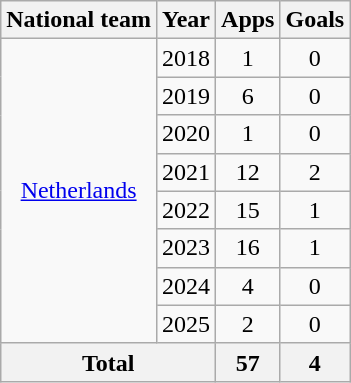<table class="wikitable" style="text-align:center">
<tr>
<th>National team</th>
<th>Year</th>
<th>Apps</th>
<th>Goals</th>
</tr>
<tr>
<td rowspan="8"><a href='#'>Netherlands</a></td>
<td>2018</td>
<td>1</td>
<td>0</td>
</tr>
<tr>
<td>2019</td>
<td>6</td>
<td>0</td>
</tr>
<tr>
<td>2020</td>
<td>1</td>
<td>0</td>
</tr>
<tr>
<td>2021</td>
<td>12</td>
<td>2</td>
</tr>
<tr>
<td>2022</td>
<td>15</td>
<td>1</td>
</tr>
<tr>
<td>2023</td>
<td>16</td>
<td>1</td>
</tr>
<tr>
<td>2024</td>
<td>4</td>
<td>0</td>
</tr>
<tr>
<td>2025</td>
<td>2</td>
<td>0</td>
</tr>
<tr>
<th colspan="2">Total</th>
<th>57</th>
<th>4</th>
</tr>
</table>
